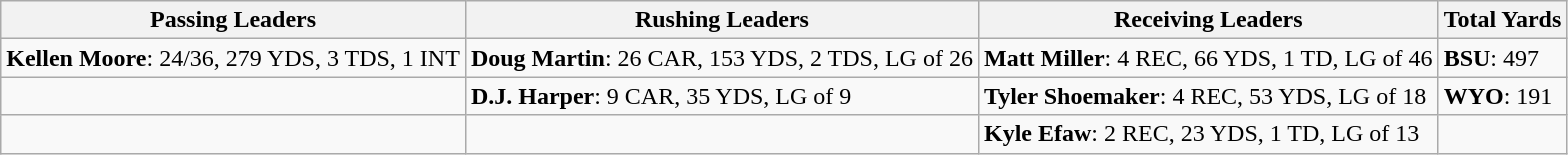<table class="wikitable">
<tr>
<th>Passing Leaders</th>
<th>Rushing Leaders</th>
<th>Receiving Leaders</th>
<th>Total Yards</th>
</tr>
<tr>
<td><strong>Kellen Moore</strong>: 24/36, 279 YDS, 3 TDS, 1 INT</td>
<td><strong>Doug Martin</strong>: 26 CAR, 153 YDS, 2 TDS, LG of 26</td>
<td><strong>Matt Miller</strong>: 4 REC, 66 YDS, 1 TD, LG of 46</td>
<td><strong>BSU</strong>: 497</td>
</tr>
<tr>
<td></td>
<td><strong>D.J. Harper</strong>: 9 CAR, 35 YDS, LG of 9</td>
<td><strong>Tyler Shoemaker</strong>: 4 REC, 53 YDS, LG of 18</td>
<td><strong>WYO</strong>: 191</td>
</tr>
<tr>
<td></td>
<td></td>
<td><strong>Kyle Efaw</strong>: 2 REC, 23 YDS, 1 TD, LG of 13</td>
<td></td>
</tr>
</table>
